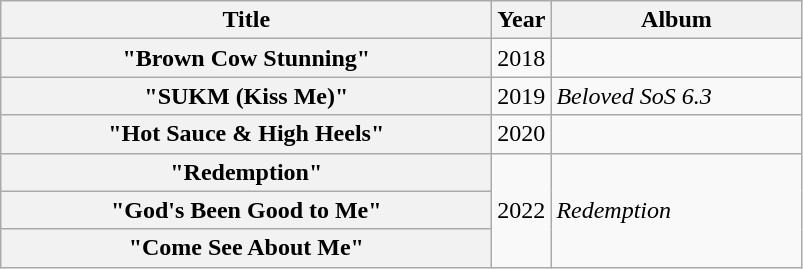<table class="wikitable plainrowheaders" style="text-align:left;">
<tr>
<th scope="col" style="width:20em;">Title</th>
<th scope="col" style="width:2em;">Year</th>
<th scope="col" style="width:10em;">Album</th>
</tr>
<tr>
<th scope="row">"Brown Cow Stunning"</th>
<td>2018</td>
<td></td>
</tr>
<tr>
<th scope="row">"SUKM (Kiss Me)"</th>
<td>2019</td>
<td><em>Beloved SoS 6.3</em></td>
</tr>
<tr>
<th scope="row">"Hot Sauce & High Heels" </th>
<td>2020</td>
<td></td>
</tr>
<tr>
<th scope="row">"Redemption"</th>
<td rowspan="3">2022</td>
<td rowspan="3"><em>Redemption</em></td>
</tr>
<tr>
<th scope="row">"God's Been Good to Me"</th>
</tr>
<tr>
<th scope="row">"Come See About Me"</th>
</tr>
</table>
